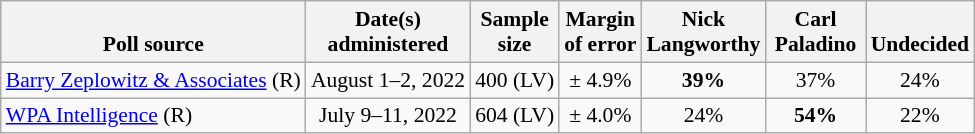<table class="wikitable" style="font-size:90%;text-align:center;">
<tr style="vertical-align:bottom">
<th>Poll source</th>
<th>Date(s)<br>administered</th>
<th>Sample<br>size</th>
<th>Margin<br>of error</th>
<th style="width:60px;">Nick<br>Langworthy</th>
<th style="width:60px;">Carl<br>Paladino</th>
<th>Undecided</th>
</tr>
<tr>
<td style="text-align:left;"><a href='#'>Barry Zeplowitz & Associates</a> (R)</td>
<td>August 1–2, 2022</td>
<td>400 (LV)</td>
<td>± 4.9%</td>
<td><strong>39%</strong></td>
<td>37%</td>
<td>24%</td>
</tr>
<tr>
<td style="text-align:left;"><a href='#'>WPA Intelligence</a> (R)</td>
<td>July 9–11, 2022</td>
<td>604 (LV)</td>
<td>± 4.0%</td>
<td>24%</td>
<td><strong>54%</strong></td>
<td>22%</td>
</tr>
</table>
